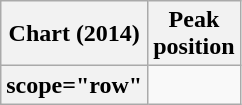<table class="wikitable sortable plainrowheaders">
<tr>
<th scope="col">Chart (2014)</th>
<th scope="col">Peak<br>position</th>
</tr>
<tr>
<th>scope="row" </th>
</tr>
</table>
